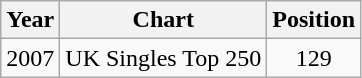<table class="wikitable">
<tr>
<th>Year</th>
<th>Chart</th>
<th>Position</th>
</tr>
<tr>
<td>2007</td>
<td>UK Singles Top 250</td>
<td align="center">129</td>
</tr>
</table>
